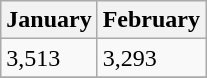<table class="wikitable">
<tr>
<th>January</th>
<th>February</th>
</tr>
<tr>
<td>3,513</td>
<td>3,293</td>
</tr>
<tr>
</tr>
</table>
